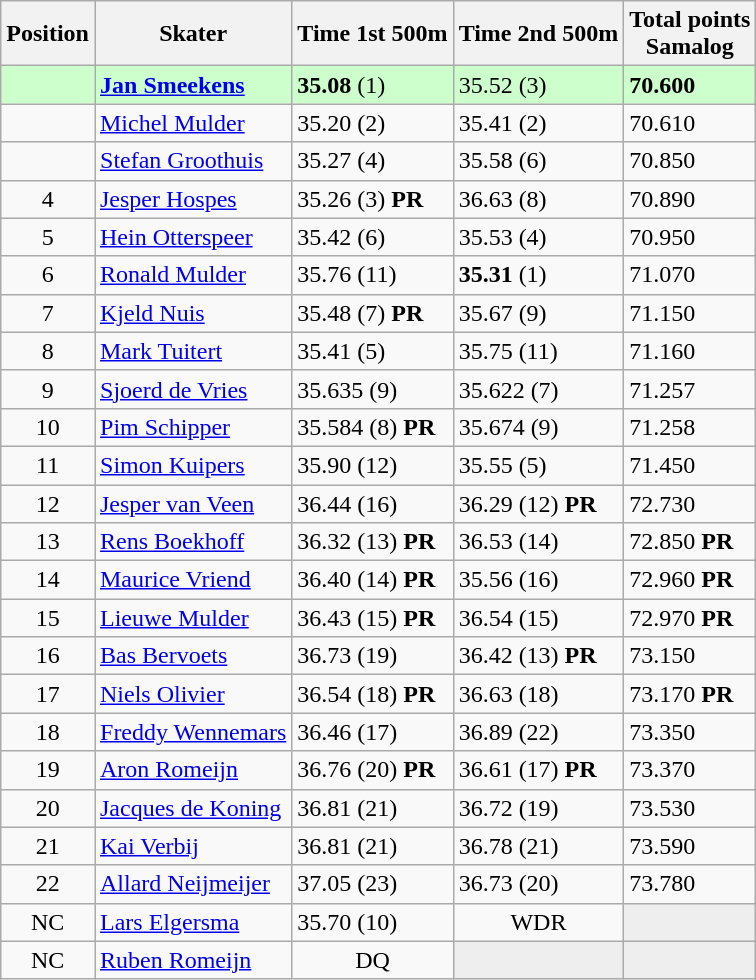<table class="wikitable">
<tr>
<th>Position</th>
<th>Skater</th>
<th>Time 1st 500m</th>
<th>Time 2nd 500m</th>
<th>Total points <br> Samalog</th>
</tr>
<tr bgcolor=ccffcc>
<td align="center"></td>
<td><strong><a href='#'>Jan Smeekens</a></strong></td>
<td><strong>35.08</strong> (1)</td>
<td>35.52 (3)</td>
<td><strong>70.600</strong></td>
</tr>
<tr>
<td align="center"></td>
<td><a href='#'>Michel Mulder</a></td>
<td>35.20 (2)</td>
<td>35.41 (2)</td>
<td>70.610</td>
</tr>
<tr>
<td align="center"></td>
<td><a href='#'>Stefan Groothuis</a></td>
<td>35.27 (4)</td>
<td>35.58 (6)</td>
<td>70.850</td>
</tr>
<tr>
<td align="center">4</td>
<td><a href='#'>Jesper Hospes</a></td>
<td>35.26 (3) <strong>PR</strong></td>
<td>36.63 (8)</td>
<td>70.890</td>
</tr>
<tr>
<td align="center">5</td>
<td><a href='#'>Hein Otterspeer</a></td>
<td>35.42 (6)</td>
<td>35.53 (4)</td>
<td>70.950</td>
</tr>
<tr>
<td align="center">6</td>
<td><a href='#'>Ronald Mulder</a></td>
<td>35.76 (11)</td>
<td><strong>35.31</strong> (1)</td>
<td>71.070</td>
</tr>
<tr>
<td align="center">7</td>
<td><a href='#'>Kjeld Nuis</a></td>
<td>35.48 (7) <strong>PR</strong></td>
<td>35.67 (9)</td>
<td>71.150</td>
</tr>
<tr>
<td align="center">8</td>
<td><a href='#'>Mark Tuitert</a></td>
<td>35.41 (5)</td>
<td>35.75 (11)</td>
<td>71.160</td>
</tr>
<tr>
<td align="center">9</td>
<td><a href='#'>Sjoerd de Vries</a></td>
<td>35.635 (9)</td>
<td>35.622 (7)</td>
<td>71.257</td>
</tr>
<tr>
<td align="center">10</td>
<td><a href='#'>Pim Schipper</a></td>
<td>35.584 (8) <strong>PR</strong></td>
<td>35.674 (9)</td>
<td>71.258</td>
</tr>
<tr>
<td align="center">11</td>
<td><a href='#'>Simon Kuipers</a></td>
<td>35.90 (12)</td>
<td>35.55 (5)</td>
<td>71.450</td>
</tr>
<tr>
<td align="center">12</td>
<td><a href='#'>Jesper van Veen</a></td>
<td>36.44 (16)</td>
<td>36.29 (12) <strong>PR</strong></td>
<td>72.730</td>
</tr>
<tr>
<td align="center">13</td>
<td><a href='#'>Rens Boekhoff</a></td>
<td>36.32 (13) <strong>PR</strong></td>
<td>36.53 (14)</td>
<td>72.850 <strong>PR</strong></td>
</tr>
<tr>
<td align="center">14</td>
<td><a href='#'>Maurice Vriend</a></td>
<td>36.40 (14) <strong>PR</strong></td>
<td>35.56 (16)</td>
<td>72.960 <strong>PR</strong></td>
</tr>
<tr>
<td align="center">15</td>
<td><a href='#'>Lieuwe Mulder</a></td>
<td>36.43 (15) <strong>PR</strong></td>
<td>36.54 (15)</td>
<td>72.970 <strong>PR</strong></td>
</tr>
<tr>
<td align="center">16</td>
<td><a href='#'>Bas Bervoets</a></td>
<td>36.73 (19)</td>
<td>36.42 (13) <strong>PR</strong></td>
<td>73.150</td>
</tr>
<tr>
<td align="center">17</td>
<td><a href='#'>Niels Olivier</a></td>
<td>36.54 (18) <strong>PR</strong></td>
<td>36.63 (18)</td>
<td>73.170 <strong>PR</strong></td>
</tr>
<tr>
<td align="center">18</td>
<td><a href='#'>Freddy Wennemars</a></td>
<td>36.46 (17)</td>
<td>36.89 (22)</td>
<td>73.350</td>
</tr>
<tr>
<td align="center">19</td>
<td><a href='#'>Aron Romeijn</a></td>
<td>36.76 (20) <strong>PR</strong></td>
<td>36.61 (17) <strong>PR</strong></td>
<td>73.370</td>
</tr>
<tr>
<td align="center">20</td>
<td><a href='#'>Jacques de Koning</a></td>
<td>36.81 (21)</td>
<td>36.72 (19)</td>
<td>73.530</td>
</tr>
<tr>
<td align="center">21</td>
<td><a href='#'>Kai Verbij</a></td>
<td>36.81 (21)</td>
<td>36.78 (21)</td>
<td>73.590</td>
</tr>
<tr>
<td align="center">22</td>
<td><a href='#'>Allard Neijmeijer</a></td>
<td>37.05 (23)</td>
<td>36.73 (20)</td>
<td>73.780</td>
</tr>
<tr>
<td align="center">NC</td>
<td><a href='#'>Lars Elgersma</a></td>
<td>35.70 (10)</td>
<td align="center">WDR</td>
<td bgcolor=#EEEEEE></td>
</tr>
<tr>
<td align="center">NC</td>
<td><a href='#'>Ruben Romeijn</a></td>
<td align="center">DQ</td>
<td bgcolor=#EEEEEE></td>
<td bgcolor=#EEEEEE></td>
</tr>
</table>
